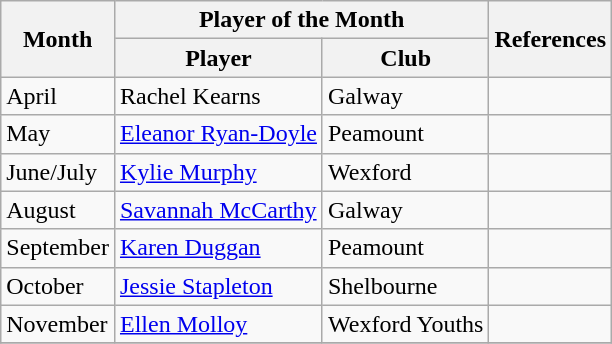<table class="wikitable">
<tr>
<th rowspan="2">Month</th>
<th colspan="2">Player of the Month</th>
<th rowspan="2">References</th>
</tr>
<tr>
<th>Player</th>
<th>Club</th>
</tr>
<tr>
<td>April</td>
<td>Rachel Kearns</td>
<td>Galway</td>
<td></td>
</tr>
<tr>
<td>May</td>
<td><a href='#'>Eleanor Ryan-Doyle</a></td>
<td>Peamount</td>
<td></td>
</tr>
<tr>
<td>June/July</td>
<td><a href='#'>Kylie Murphy</a></td>
<td>Wexford</td>
<td></td>
</tr>
<tr>
<td>August</td>
<td><a href='#'>Savannah McCarthy</a></td>
<td>Galway</td>
<td></td>
</tr>
<tr>
<td>September</td>
<td><a href='#'>Karen Duggan</a></td>
<td>Peamount</td>
<td></td>
</tr>
<tr>
<td>October</td>
<td><a href='#'>Jessie Stapleton</a></td>
<td>Shelbourne</td>
<td></td>
</tr>
<tr>
<td>November</td>
<td><a href='#'>Ellen Molloy</a></td>
<td>Wexford Youths</td>
<td></td>
</tr>
<tr>
</tr>
</table>
